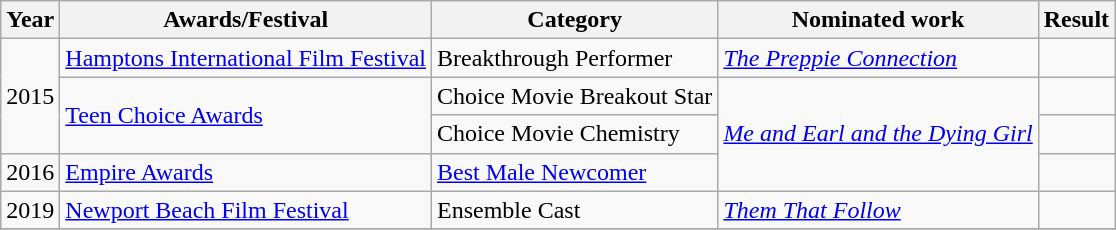<table class="wikitable sortable">
<tr>
<th>Year</th>
<th>Awards/Festival</th>
<th>Category</th>
<th>Nominated work</th>
<th>Result</th>
</tr>
<tr>
<td rowspan="3">2015</td>
<td><a href='#'>Hamptons International Film Festival</a></td>
<td>Breakthrough Performer</td>
<td data-sort-value="Preppie Connection, The"><em><a href='#'>The Preppie Connection</a></em></td>
<td></td>
</tr>
<tr>
<td rowspan="2"><a href='#'>Teen Choice Awards</a></td>
<td>Choice Movie Breakout Star</td>
<td rowspan="3"><em><a href='#'>Me and Earl and the Dying Girl</a></em></td>
<td></td>
</tr>
<tr>
<td>Choice Movie Chemistry </td>
<td></td>
</tr>
<tr>
<td>2016</td>
<td><a href='#'>Empire Awards</a></td>
<td><a href='#'>Best Male Newcomer</a></td>
<td></td>
</tr>
<tr>
<td>2019</td>
<td><a href='#'>Newport Beach Film Festival</a></td>
<td>Ensemble Cast </td>
<td><em><a href='#'>Them That Follow</a></em></td>
<td></td>
</tr>
<tr>
</tr>
</table>
